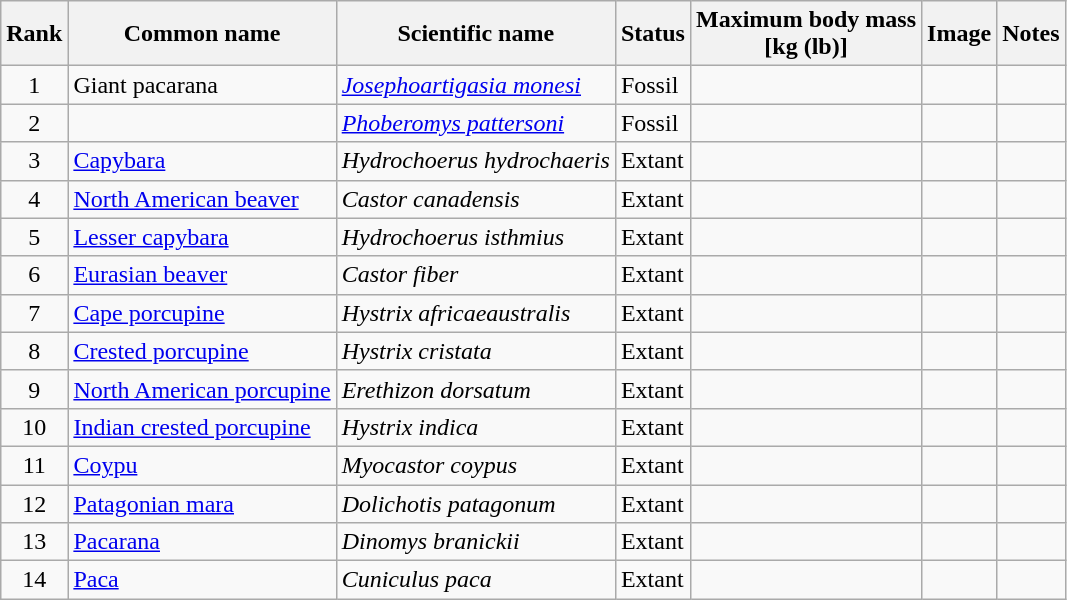<table class="wikitable sortable">
<tr>
<th>Rank</th>
<th>Common name</th>
<th>Scientific name</th>
<th>Status</th>
<th>Maximum body mass<br>[kg (lb)]</th>
<th>Image</th>
<th class="unsortable">Notes</th>
</tr>
<tr>
<td align=center>1</td>
<td>Giant pacarana</td>
<td><em><a href='#'>Josephoartigasia monesi</a></em></td>
<td>Fossil</td>
<td></td>
<td></td>
<td align=center></td>
</tr>
<tr>
<td align=center>2</td>
<td></td>
<td><em><a href='#'>Phoberomys pattersoni</a></em></td>
<td>Fossil</td>
<td></td>
<td></td>
<td align=center></td>
</tr>
<tr>
<td align=center>3</td>
<td><a href='#'>Capybara</a></td>
<td><em>Hydrochoerus hydrochaeris</em></td>
<td>Extant</td>
<td></td>
<td></td>
<td align=center></td>
</tr>
<tr>
<td align=center>4</td>
<td><a href='#'>North American beaver</a></td>
<td><em>Castor canadensis</em></td>
<td>Extant</td>
<td></td>
<td></td>
<td align=center></td>
</tr>
<tr>
<td align=center>5</td>
<td><a href='#'>Lesser capybara</a></td>
<td><em>Hydrochoerus isthmius</em></td>
<td>Extant</td>
<td></td>
<td></td>
<td align=center></td>
</tr>
<tr>
<td align=center>6</td>
<td><a href='#'>Eurasian beaver</a></td>
<td><em>Castor fiber</em></td>
<td>Extant</td>
<td></td>
<td></td>
<td align=center></td>
</tr>
<tr>
<td align=center>7</td>
<td><a href='#'>Cape porcupine</a></td>
<td><em>Hystrix africaeaustralis </em></td>
<td>Extant</td>
<td></td>
<td></td>
<td align=center></td>
</tr>
<tr>
<td align=center>8</td>
<td><a href='#'>Crested porcupine</a></td>
<td><em>Hystrix cristata </em></td>
<td>Extant</td>
<td></td>
<td></td>
<td align=center></td>
</tr>
<tr>
<td align=center>9</td>
<td><a href='#'>North American porcupine</a></td>
<td><em>Erethizon dorsatum</em></td>
<td>Extant</td>
<td></td>
<td></td>
<td align=center></td>
</tr>
<tr>
<td align=center>10</td>
<td><a href='#'>Indian crested porcupine</a></td>
<td><em>Hystrix indica</em></td>
<td>Extant</td>
<td></td>
<td></td>
<td align=center></td>
</tr>
<tr>
<td align=center>11</td>
<td><a href='#'>Coypu</a></td>
<td><em>Myocastor coypus</em></td>
<td>Extant</td>
<td></td>
<td></td>
<td align=center></td>
</tr>
<tr>
<td align=center>12</td>
<td><a href='#'>Patagonian mara</a></td>
<td><em>Dolichotis patagonum</em></td>
<td>Extant</td>
<td></td>
<td></td>
<td align=center></td>
</tr>
<tr>
<td align=center>13</td>
<td><a href='#'>Pacarana</a></td>
<td><em>Dinomys branickii</em></td>
<td>Extant</td>
<td></td>
<td></td>
<td align=center></td>
</tr>
<tr>
<td align=center>14</td>
<td><a href='#'>Paca</a></td>
<td><em>Cuniculus paca</em></td>
<td>Extant</td>
<td></td>
<td></td>
<td align=center></td>
</tr>
</table>
